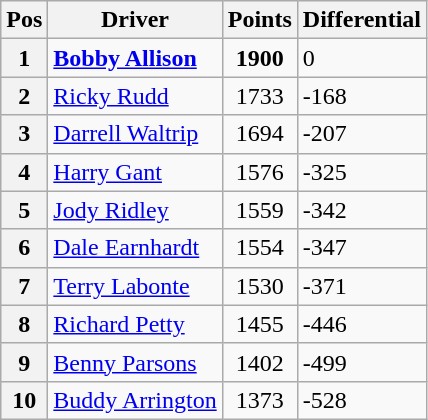<table class="wikitable">
<tr>
<th>Pos</th>
<th>Driver</th>
<th>Points</th>
<th>Differential</th>
</tr>
<tr>
<th>1 </th>
<td><strong><a href='#'>Bobby Allison</a></strong></td>
<td style="text-align:center;"><strong>1900</strong></td>
<td>0</td>
</tr>
<tr>
<th>2 </th>
<td><a href='#'>Ricky Rudd</a></td>
<td style="text-align:center;">1733</td>
<td>-168</td>
</tr>
<tr>
<th>3 </th>
<td><a href='#'>Darrell Waltrip</a></td>
<td style="text-align:center;">1694</td>
<td>-207</td>
</tr>
<tr>
<th>4 </th>
<td><a href='#'>Harry Gant</a></td>
<td style="text-align:center;">1576</td>
<td>-325</td>
</tr>
<tr>
<th>5 </th>
<td><a href='#'>Jody Ridley</a></td>
<td style="text-align:center;">1559</td>
<td>-342</td>
</tr>
<tr>
<th>6 </th>
<td><a href='#'>Dale Earnhardt</a></td>
<td style="text-align:center;">1554</td>
<td>-347</td>
</tr>
<tr>
<th>7 </th>
<td><a href='#'>Terry Labonte</a></td>
<td style="text-align:center;">1530</td>
<td>-371</td>
</tr>
<tr>
<th>8 </th>
<td><a href='#'>Richard Petty</a></td>
<td style="text-align:center;">1455</td>
<td>-446</td>
</tr>
<tr>
<th>9 </th>
<td><a href='#'>Benny Parsons</a></td>
<td style="text-align:center;">1402</td>
<td>-499</td>
</tr>
<tr>
<th>10 </th>
<td><a href='#'>Buddy Arrington</a></td>
<td style="text-align:center;">1373</td>
<td>-528</td>
</tr>
</table>
